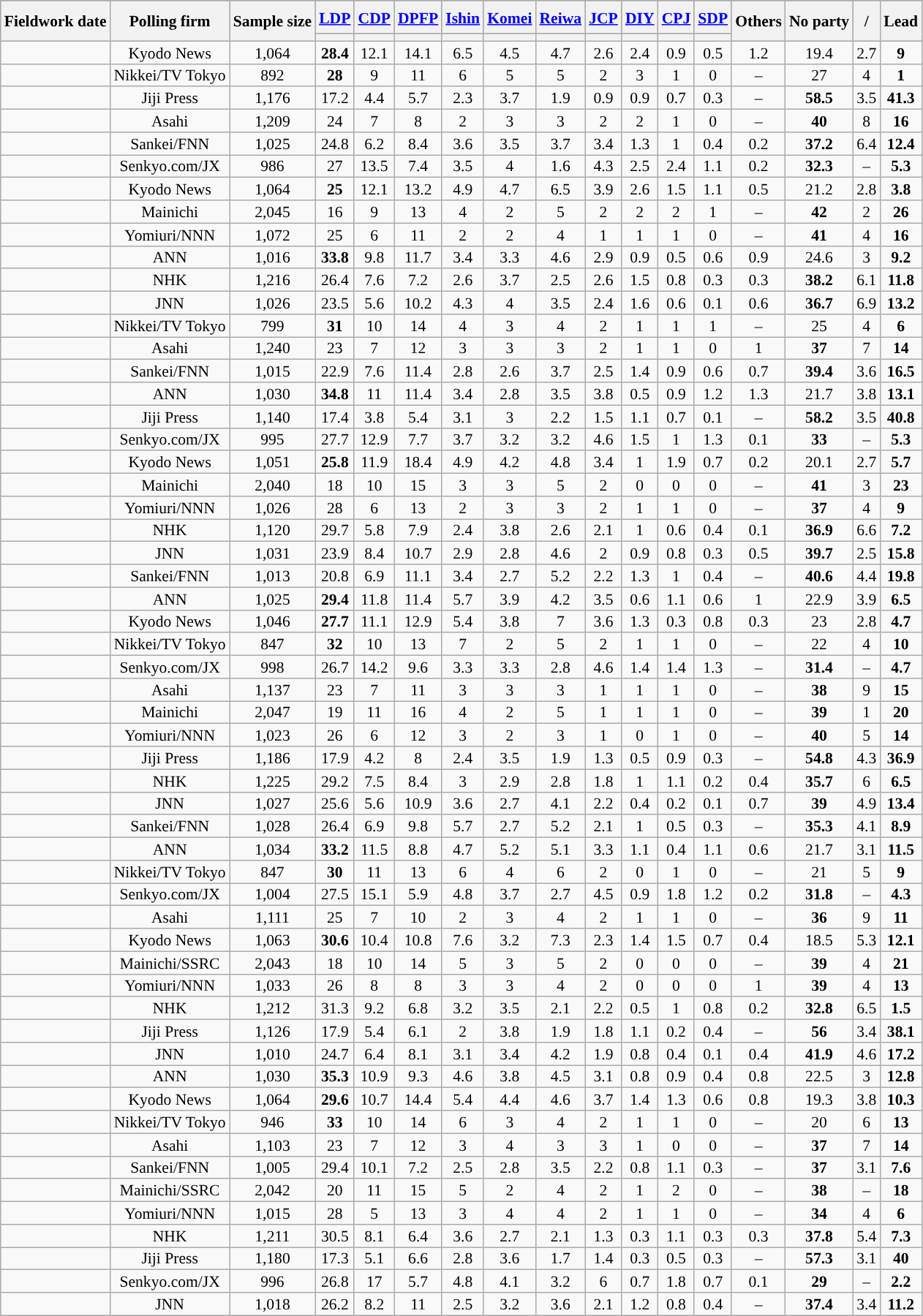<table class="wikitable mw-datatable sortable mw-collapsible" style="text-align:center;font-size:90%;line-height:14px;">
<tr style="height:30px; background-color:#8B8B8B">
<th rowspan="2">Fieldwork date</th>
<th rowspan="2">Polling firm</th>
<th class="unsortable" rowspan="2">Sample size</th>
<th class="unsortable"><a href='#'>LDP</a></th>
<th class="unsortable"><a href='#'>CDP</a></th>
<th class="unsortable"><a href='#'>DPFP</a></th>
<th class="unsortable"><a href='#'>Ishin</a></th>
<th class="unsortable"><a href='#'>Komei</a></th>
<th class="unsortable"><a href='#'>Reiwa</a></th>
<th class="unsortable"><a href='#'>JCP</a></th>
<th class="unsortable"><a href='#'>DIY</a></th>
<th class="unsortable"><a href='#'>CPJ</a></th>
<th class="unsortable"><a href='#'>SDP</a></th>
<th class="unsortable" rowspan="2">Others</th>
<th class="unsortable" rowspan="2">No party</th>
<th class="unsortable" rowspan="2">/<br></th>
<th class="unsortable" rowspan="2">Lead</th>
</tr>
<tr>
<th data-sort-type="number" style="background:"></th>
<th data-sort-type="number" style="background:"></th>
<th data-sort-type="number" style="background:"></th>
<th data-sort-type="number" style="background:"></th>
<th data-sort-type="number" style="background:"></th>
<th data-sort-type="number" style="background:"></th>
<th data-sort-type="number" style="background:"></th>
<th data-sort-type="number" style="background:"></th>
<th data-sort-type="number" style="background:"></th>
<th data-sort-type="number" style="background:"></th>
</tr>
<tr>
<td></td>
<td>Kyodo News</td>
<td>1,064</td>
<td><strong>28.4</strong></td>
<td>12.1</td>
<td>14.1</td>
<td>6.5</td>
<td>4.5</td>
<td>4.7</td>
<td>2.6</td>
<td>2.4</td>
<td>0.9</td>
<td>0.5</td>
<td>1.2</td>
<td>19.4</td>
<td>2.7</td>
<td style="background:"><strong>9</strong></td>
</tr>
<tr>
<td></td>
<td>Nikkei/TV Tokyo</td>
<td>892</td>
<td><strong>28</strong></td>
<td>9</td>
<td>11</td>
<td>6</td>
<td>5</td>
<td>5</td>
<td>2</td>
<td>3</td>
<td>1</td>
<td>0</td>
<td>–</td>
<td>27</td>
<td>4</td>
<td style="background:"><strong>1</strong></td>
</tr>
<tr>
<td></td>
<td>Jiji Press</td>
<td>1,176</td>
<td>17.2</td>
<td>4.4</td>
<td>5.7</td>
<td>2.3</td>
<td>3.7</td>
<td>1.9</td>
<td>0.9</td>
<td>0.9</td>
<td>0.7</td>
<td>0.3</td>
<td>–</td>
<td><strong>58.5</strong></td>
<td>3.5</td>
<td style="background:"><strong>41.3</strong></td>
</tr>
<tr>
<td></td>
<td>Asahi</td>
<td>1,209</td>
<td>24</td>
<td>7</td>
<td>8</td>
<td>2</td>
<td>3</td>
<td>3</td>
<td>2</td>
<td>2</td>
<td>1</td>
<td>0</td>
<td>–</td>
<td><strong>40</strong></td>
<td>8</td>
<td style="background:"><strong>16</strong></td>
</tr>
<tr>
<td></td>
<td>Sankei/FNN</td>
<td>1,025</td>
<td>24.8</td>
<td>6.2</td>
<td>8.4</td>
<td>3.6</td>
<td>3.5</td>
<td>3.7</td>
<td>3.4</td>
<td>1.3</td>
<td>1</td>
<td>0.4</td>
<td>0.2</td>
<td><strong>37.2</strong></td>
<td>6.4</td>
<td style="background:"><strong>12.4</strong></td>
</tr>
<tr>
<td></td>
<td>Senkyo.com/JX</td>
<td>986</td>
<td>27</td>
<td>13.5</td>
<td>7.4</td>
<td>3.5</td>
<td>4</td>
<td>1.6</td>
<td>4.3</td>
<td>2.5</td>
<td>2.4</td>
<td>1.1</td>
<td>0.2</td>
<td><strong>32.3</strong></td>
<td>–</td>
<td style="background:"><strong>5.3</strong></td>
</tr>
<tr>
<td></td>
<td>Kyodo News</td>
<td>1,064</td>
<td><strong>25</strong></td>
<td>12.1</td>
<td>13.2</td>
<td>4.9</td>
<td>4.7</td>
<td>6.5</td>
<td>3.9</td>
<td>2.6</td>
<td>1.5</td>
<td>1.1</td>
<td>0.5</td>
<td>21.2</td>
<td>2.8</td>
<td style="background:"><strong>3.8</strong></td>
</tr>
<tr>
<td></td>
<td>Mainichi</td>
<td>2,045</td>
<td>16</td>
<td>9</td>
<td>13</td>
<td>4</td>
<td>2</td>
<td>5</td>
<td>2</td>
<td>2</td>
<td>2</td>
<td>1</td>
<td>–</td>
<td><strong>42</strong></td>
<td>2</td>
<td style="background:"><strong>26</strong></td>
</tr>
<tr>
<td></td>
<td>Yomiuri/NNN</td>
<td>1,072</td>
<td>25</td>
<td>6</td>
<td>11</td>
<td>2</td>
<td>2</td>
<td>4</td>
<td>1</td>
<td>1</td>
<td>1</td>
<td>0</td>
<td>–</td>
<td><strong>41</strong></td>
<td>4</td>
<td style="background:"><strong>16</strong></td>
</tr>
<tr>
<td></td>
<td>ANN</td>
<td>1,016</td>
<td><strong>33.8</strong></td>
<td>9.8</td>
<td>11.7</td>
<td>3.4</td>
<td>3.3</td>
<td>4.6</td>
<td>2.9</td>
<td>0.9</td>
<td>0.5</td>
<td>0.6</td>
<td>0.9</td>
<td>24.6</td>
<td>3</td>
<td style="background:"><strong>9.2</strong></td>
</tr>
<tr>
<td></td>
<td>NHK</td>
<td>1,216</td>
<td>26.4</td>
<td>7.6</td>
<td>7.2</td>
<td>2.6</td>
<td>3.7</td>
<td>2.5</td>
<td>2.6</td>
<td>1.5</td>
<td>0.8</td>
<td>0.3</td>
<td>0.3</td>
<td><strong>38.2</strong></td>
<td>6.1</td>
<td style="background:"><strong>11.8</strong></td>
</tr>
<tr>
<td></td>
<td>JNN</td>
<td>1,026</td>
<td>23.5</td>
<td>5.6</td>
<td>10.2</td>
<td>4.3</td>
<td>4</td>
<td>3.5</td>
<td>2.4</td>
<td>1.6</td>
<td>0.6</td>
<td>0.1</td>
<td>0.6</td>
<td><strong>36.7</strong></td>
<td>6.9</td>
<td style="background:"><strong>13.2</strong></td>
</tr>
<tr>
<td></td>
<td>Nikkei/TV Tokyo</td>
<td>799</td>
<td><strong>31</strong></td>
<td>10</td>
<td>14</td>
<td>4</td>
<td>3</td>
<td>4</td>
<td>2</td>
<td>1</td>
<td>1</td>
<td>1</td>
<td>–</td>
<td>25</td>
<td>4</td>
<td style="background:"><strong>6</strong></td>
</tr>
<tr>
<td></td>
<td>Asahi</td>
<td>1,240</td>
<td>23</td>
<td>7</td>
<td>12</td>
<td>3</td>
<td>3</td>
<td>3</td>
<td>2</td>
<td>1</td>
<td>1</td>
<td>0</td>
<td>1</td>
<td><strong>37</strong></td>
<td>7</td>
<td style="background:"><strong>14</strong></td>
</tr>
<tr>
<td></td>
<td>Sankei/FNN</td>
<td>1,015</td>
<td>22.9</td>
<td>7.6</td>
<td>11.4</td>
<td>2.8</td>
<td>2.6</td>
<td>3.7</td>
<td>2.5</td>
<td>1.4</td>
<td>0.9</td>
<td>0.6</td>
<td>0.7</td>
<td><strong>39.4</strong></td>
<td>3.6</td>
<td style="background:"><strong>16.5</strong></td>
</tr>
<tr>
<td></td>
<td>ANN</td>
<td>1,030</td>
<td><strong>34.8</strong></td>
<td>11</td>
<td>11.4</td>
<td>3.4</td>
<td>2.8</td>
<td>3.5</td>
<td>3.8</td>
<td>0.5</td>
<td>0.9</td>
<td>1.2</td>
<td>1.3</td>
<td>21.7</td>
<td>3.8</td>
<td style="background:"><strong>13.1</strong></td>
</tr>
<tr>
<td></td>
<td>Jiji Press</td>
<td>1,140</td>
<td>17.4</td>
<td>3.8</td>
<td>5.4</td>
<td>3.1</td>
<td>3</td>
<td>2.2</td>
<td>1.5</td>
<td>1.1</td>
<td>0.7</td>
<td>0.1</td>
<td>–</td>
<td><strong>58.2</strong></td>
<td>3.5</td>
<td style="background:"><strong>40.8</strong></td>
</tr>
<tr>
<td></td>
<td>Senkyo.com/JX</td>
<td>995</td>
<td>27.7</td>
<td>12.9</td>
<td>7.7</td>
<td>3.7</td>
<td>3.2</td>
<td>3.2</td>
<td>4.6</td>
<td>1.5</td>
<td>1</td>
<td>1.3</td>
<td>0.1</td>
<td><strong>33</strong></td>
<td>–</td>
<td style="background:"><strong>5.3</strong></td>
</tr>
<tr>
<td></td>
<td>Kyodo News</td>
<td>1,051</td>
<td><strong>25.8</strong></td>
<td>11.9</td>
<td>18.4</td>
<td>4.9</td>
<td>4.2</td>
<td>4.8</td>
<td>3.4</td>
<td>1</td>
<td>1.9</td>
<td>0.7</td>
<td>0.2</td>
<td>20.1</td>
<td>2.7</td>
<td style="background:"><strong>5.7</strong></td>
</tr>
<tr>
<td></td>
<td>Mainichi</td>
<td>2,040</td>
<td>18</td>
<td>10</td>
<td>15</td>
<td>3</td>
<td>3</td>
<td>5</td>
<td>2</td>
<td>0</td>
<td>0</td>
<td>0</td>
<td>–</td>
<td><strong>41</strong></td>
<td>3</td>
<td style="background:"><strong>23</strong></td>
</tr>
<tr>
<td></td>
<td>Yomiuri/NNN</td>
<td>1,026</td>
<td>28</td>
<td>6</td>
<td>13</td>
<td>2</td>
<td>3</td>
<td>3</td>
<td>2</td>
<td>1</td>
<td>1</td>
<td>0</td>
<td>–</td>
<td><strong>37</strong></td>
<td>4</td>
<td style="background:"><strong>9</strong></td>
</tr>
<tr>
<td></td>
<td>NHK</td>
<td>1,120</td>
<td>29.7</td>
<td>5.8</td>
<td>7.9</td>
<td>2.4</td>
<td>3.8</td>
<td>2.6</td>
<td>2.1</td>
<td>1</td>
<td>0.6</td>
<td>0.4</td>
<td>0.1</td>
<td><strong>36.9</strong></td>
<td>6.6</td>
<td style="background:"><strong>7.2</strong></td>
</tr>
<tr>
<td></td>
<td>JNN</td>
<td>1,031</td>
<td>23.9</td>
<td>8.4</td>
<td>10.7</td>
<td>2.9</td>
<td>2.8</td>
<td>4.6</td>
<td>2</td>
<td>0.9</td>
<td>0.8</td>
<td>0.3</td>
<td>0.5</td>
<td><strong>39.7</strong></td>
<td>2.5</td>
<td style="background:"><strong>15.8</strong></td>
</tr>
<tr>
<td></td>
<td>Sankei/FNN</td>
<td>1,013</td>
<td>20.8</td>
<td>6.9</td>
<td>11.1</td>
<td>3.4</td>
<td>2.7</td>
<td>5.2</td>
<td>2.2</td>
<td>1.3</td>
<td>1</td>
<td>0.4</td>
<td>–</td>
<td><strong>40.6</strong></td>
<td>4.4</td>
<td style="background:"><strong>19.8</strong></td>
</tr>
<tr>
<td></td>
<td>ANN</td>
<td>1,025</td>
<td><strong>29.4</strong></td>
<td>11.8</td>
<td>11.4</td>
<td>5.7</td>
<td>3.9</td>
<td>4.2</td>
<td>3.5</td>
<td>0.6</td>
<td>1.1</td>
<td>0.6</td>
<td>1</td>
<td>22.9</td>
<td>3.9</td>
<td style="background:"><strong>6.5</strong></td>
</tr>
<tr>
<td></td>
<td>Kyodo News</td>
<td>1,046</td>
<td><strong>27.7</strong></td>
<td>11.1</td>
<td>12.9</td>
<td>5.4</td>
<td>3.8</td>
<td>7</td>
<td>3.6</td>
<td>1.3</td>
<td>0.3</td>
<td>0.8</td>
<td>0.3</td>
<td>23</td>
<td>2.8</td>
<td style="background:"><strong>4.7</strong></td>
</tr>
<tr>
<td></td>
<td>Nikkei/TV Tokyo</td>
<td>847</td>
<td><strong>32</strong></td>
<td>10</td>
<td>13</td>
<td>7</td>
<td>2</td>
<td>5</td>
<td>2</td>
<td>1</td>
<td>1</td>
<td>0</td>
<td>–</td>
<td>22</td>
<td>4</td>
<td style="background:"><strong>10</strong></td>
</tr>
<tr>
<td></td>
<td>Senkyo.com/JX</td>
<td>998</td>
<td>26.7</td>
<td>14.2</td>
<td>9.6</td>
<td>3.3</td>
<td>3.3</td>
<td>2.8</td>
<td>4.6</td>
<td>1.4</td>
<td>1.4</td>
<td>1.3</td>
<td>–</td>
<td><strong>31.4</strong></td>
<td>–</td>
<td style="background:"><strong>4.7</strong></td>
</tr>
<tr>
<td></td>
<td>Asahi</td>
<td>1,137</td>
<td>23</td>
<td>7</td>
<td>11</td>
<td>3</td>
<td>3</td>
<td>3</td>
<td>1</td>
<td>1</td>
<td>1</td>
<td>0</td>
<td>–</td>
<td><strong>38</strong></td>
<td>9</td>
<td style="background:"><strong>15</strong></td>
</tr>
<tr>
<td></td>
<td>Mainichi</td>
<td>2,047</td>
<td>19</td>
<td>11</td>
<td>16</td>
<td>4</td>
<td>2</td>
<td>5</td>
<td>1</td>
<td>1</td>
<td>1</td>
<td>0</td>
<td>–</td>
<td><strong>39</strong></td>
<td>1</td>
<td style="background:"><strong>20</strong></td>
</tr>
<tr>
<td></td>
<td>Yomiuri/NNN</td>
<td>1,023</td>
<td>26</td>
<td>6</td>
<td>12</td>
<td>3</td>
<td>2</td>
<td>3</td>
<td>1</td>
<td>0</td>
<td>1</td>
<td>0</td>
<td>–</td>
<td><strong>40</strong></td>
<td>5</td>
<td style="background:"><strong>14</strong></td>
</tr>
<tr>
<td></td>
<td>Jiji Press</td>
<td>1,186</td>
<td>17.9</td>
<td>4.2</td>
<td>8</td>
<td>2.4</td>
<td>3.5</td>
<td>1.9</td>
<td>1.3</td>
<td>0.5</td>
<td>0.9</td>
<td>0.3</td>
<td>–</td>
<td><strong>54.8</strong></td>
<td>4.3</td>
<td style="background:"><strong>36.9</strong></td>
</tr>
<tr>
<td></td>
<td>NHK</td>
<td>1,225</td>
<td>29.2</td>
<td>7.5</td>
<td>8.4</td>
<td>3</td>
<td>2.9</td>
<td>2.8</td>
<td>1.8</td>
<td>1</td>
<td>1.1</td>
<td>0.2</td>
<td>0.4</td>
<td><strong>35.7</strong></td>
<td>6</td>
<td style="background:"><strong>6.5</strong></td>
</tr>
<tr>
<td></td>
<td>JNN</td>
<td>1,027</td>
<td>25.6</td>
<td>5.6</td>
<td>10.9</td>
<td>3.6</td>
<td>2.7</td>
<td>4.1</td>
<td>2.2</td>
<td>0.4</td>
<td>0.2</td>
<td>0.1</td>
<td>0.7</td>
<td><strong>39</strong></td>
<td>4.9</td>
<td style="background:"><strong>13.4</strong></td>
</tr>
<tr>
<td></td>
<td>Sankei/FNN</td>
<td>1,028</td>
<td>26.4</td>
<td>6.9</td>
<td>9.8</td>
<td>5.7</td>
<td>2.7</td>
<td>5.2</td>
<td>2.1</td>
<td>1</td>
<td>0.5</td>
<td>0.3</td>
<td>–</td>
<td><strong>35.3</strong></td>
<td>4.1</td>
<td style="background:"><strong>8.9</strong></td>
</tr>
<tr>
<td></td>
<td>ANN</td>
<td>1,034</td>
<td><strong>33.2</strong></td>
<td>11.5</td>
<td>8.8</td>
<td>4.7</td>
<td>5.2</td>
<td>5.1</td>
<td>3.3</td>
<td>1.1</td>
<td>0.4</td>
<td>1.1</td>
<td>0.6</td>
<td>21.7</td>
<td>3.1</td>
<td style="background:"><strong>11.5</strong></td>
</tr>
<tr>
<td></td>
<td>Nikkei/TV Tokyo</td>
<td>847</td>
<td><strong>30</strong></td>
<td>11</td>
<td>13</td>
<td>6</td>
<td>4</td>
<td>6</td>
<td>2</td>
<td>0</td>
<td>1</td>
<td>0</td>
<td>–</td>
<td>21</td>
<td>5</td>
<td style="background:"><strong>9</strong></td>
</tr>
<tr>
<td></td>
<td>Senkyo.com/JX</td>
<td>1,004</td>
<td>27.5</td>
<td>15.1</td>
<td>5.9</td>
<td>4.8</td>
<td>3.7</td>
<td>2.7</td>
<td>4.5</td>
<td>0.9</td>
<td>1.8</td>
<td>1.2</td>
<td>0.2</td>
<td><strong>31.8</strong></td>
<td>–</td>
<td style="background:"><strong>4.3</strong></td>
</tr>
<tr>
<td></td>
<td>Asahi</td>
<td>1,111</td>
<td>25</td>
<td>7</td>
<td>10</td>
<td>2</td>
<td>3</td>
<td>4</td>
<td>2</td>
<td>1</td>
<td>1</td>
<td>0</td>
<td>–</td>
<td><strong>36</strong></td>
<td>9</td>
<td style="background:"><strong>11</strong></td>
</tr>
<tr>
<td></td>
<td>Kyodo News</td>
<td>1,063</td>
<td><strong>30.6</strong></td>
<td>10.4</td>
<td>10.8</td>
<td>7.6</td>
<td>3.2</td>
<td>7.3</td>
<td>2.3</td>
<td>1.4</td>
<td>1.5</td>
<td>0.7</td>
<td>0.4</td>
<td>18.5</td>
<td>5.3</td>
<td style="background:"><strong>12.1</strong></td>
</tr>
<tr>
<td></td>
<td>Mainichi/SSRC</td>
<td>2,043</td>
<td>18</td>
<td>10</td>
<td>14</td>
<td>5</td>
<td>3</td>
<td>5</td>
<td>2</td>
<td>0</td>
<td>0</td>
<td>0</td>
<td>–</td>
<td><strong>39</strong></td>
<td>4</td>
<td style="background:"><strong>21</strong></td>
</tr>
<tr>
<td></td>
<td>Yomiuri/NNN</td>
<td>1,033</td>
<td>26</td>
<td>8</td>
<td>8</td>
<td>3</td>
<td>3</td>
<td>4</td>
<td>2</td>
<td>0</td>
<td>0</td>
<td>0</td>
<td>1</td>
<td><strong>39</strong></td>
<td>4</td>
<td style="background:"><strong>13</strong></td>
</tr>
<tr>
<td></td>
<td>NHK</td>
<td>1,212</td>
<td>31.3</td>
<td>9.2</td>
<td>6.8</td>
<td>3.2</td>
<td>3.5</td>
<td>2.1</td>
<td>2.2</td>
<td>0.5</td>
<td>1</td>
<td>0.8</td>
<td>0.2</td>
<td><strong>32.8</strong></td>
<td>6.5</td>
<td style="background:"><strong>1.5</strong></td>
</tr>
<tr>
<td></td>
<td>Jiji Press</td>
<td>1,126</td>
<td>17.9</td>
<td>5.4</td>
<td>6.1</td>
<td>2</td>
<td>3.8</td>
<td>1.9</td>
<td>1.8</td>
<td>1.1</td>
<td>0.2</td>
<td>0.4</td>
<td>–</td>
<td><strong>56</strong></td>
<td>3.4</td>
<td style="background:"><strong>38.1</strong></td>
</tr>
<tr>
<td></td>
<td>JNN</td>
<td>1,010</td>
<td>24.7</td>
<td>6.4</td>
<td>8.1</td>
<td>3.1</td>
<td>3.4</td>
<td>4.2</td>
<td>1.9</td>
<td>0.8</td>
<td>0.4</td>
<td>0.1</td>
<td>0.4</td>
<td><strong>41.9</strong></td>
<td>4.6</td>
<td style="background:"><strong>17.2</strong></td>
</tr>
<tr>
<td></td>
<td>ANN</td>
<td>1,030</td>
<td><strong>35.3</strong></td>
<td>10.9</td>
<td>9.3</td>
<td>4.6</td>
<td>3.8</td>
<td>4.5</td>
<td>3.1</td>
<td>0.8</td>
<td>0.9</td>
<td>0.4</td>
<td>0.8</td>
<td>22.5</td>
<td>3</td>
<td style="background:"><strong>12.8</strong></td>
</tr>
<tr>
<td></td>
<td>Kyodo News</td>
<td>1,064</td>
<td><strong>29.6</strong></td>
<td>10.7</td>
<td>14.4</td>
<td>5.4</td>
<td>4.4</td>
<td>4.6</td>
<td>3.7</td>
<td>1.4</td>
<td>1.3</td>
<td>0.6</td>
<td>0.8</td>
<td>19.3</td>
<td>3.8</td>
<td style="background:"><strong>10.3</strong></td>
</tr>
<tr>
<td></td>
<td>Nikkei/TV Tokyo</td>
<td>946</td>
<td><strong>33</strong></td>
<td>10</td>
<td>14</td>
<td>6</td>
<td>3</td>
<td>4</td>
<td>2</td>
<td>1</td>
<td>1</td>
<td>0</td>
<td>–</td>
<td>20</td>
<td>6</td>
<td style="background:"><strong>13</strong></td>
</tr>
<tr>
<td></td>
<td>Asahi</td>
<td>1,103</td>
<td>23</td>
<td>7</td>
<td>12</td>
<td>3</td>
<td>4</td>
<td>3</td>
<td>3</td>
<td>1</td>
<td>0</td>
<td>0</td>
<td>–</td>
<td><strong>37</strong></td>
<td>7</td>
<td style="background:"><strong>14</strong></td>
</tr>
<tr>
<td></td>
<td>Sankei/FNN</td>
<td>1,005</td>
<td>29.4</td>
<td>10.1</td>
<td>7.2</td>
<td>2.5</td>
<td>2.8</td>
<td>3.5</td>
<td>2.2</td>
<td>0.8</td>
<td>1.1</td>
<td>0.3</td>
<td>–</td>
<td><strong>37</strong></td>
<td>3.1</td>
<td style="background:"><strong>7.6</strong></td>
</tr>
<tr>
<td></td>
<td>Mainichi/SSRC</td>
<td>2,042</td>
<td>20</td>
<td>11</td>
<td>15</td>
<td>5</td>
<td>2</td>
<td>4</td>
<td>2</td>
<td>1</td>
<td>2</td>
<td>0</td>
<td>–</td>
<td><strong>38</strong></td>
<td>–</td>
<td style="background:"><strong>18</strong></td>
</tr>
<tr>
<td></td>
<td>Yomiuri/NNN</td>
<td>1,015</td>
<td>28</td>
<td>5</td>
<td>13</td>
<td>3</td>
<td>4</td>
<td>4</td>
<td>2</td>
<td>1</td>
<td>1</td>
<td>0</td>
<td>–</td>
<td><strong>34</strong></td>
<td>4</td>
<td style="background:"><strong>6</strong></td>
</tr>
<tr>
<td></td>
<td>NHK</td>
<td>1,211</td>
<td>30.5</td>
<td>8.1</td>
<td>6.4</td>
<td>3.6</td>
<td>2.7</td>
<td>2.1</td>
<td>1.3</td>
<td>0.3</td>
<td>1.1</td>
<td>0.3</td>
<td>0.3</td>
<td><strong>37.8</strong></td>
<td>5.4</td>
<td style="background:"><strong>7.3</strong></td>
</tr>
<tr>
<td></td>
<td>Jiji Press</td>
<td>1,180</td>
<td>17.3</td>
<td>5.1</td>
<td>6.6</td>
<td>2.8</td>
<td>3.6</td>
<td>1.7</td>
<td>1.4</td>
<td>0.3</td>
<td>0.5</td>
<td>0.3</td>
<td>–</td>
<td><strong>57.3</strong></td>
<td>3.1</td>
<td style="background:"><strong>40</strong></td>
</tr>
<tr>
<td></td>
<td>Senkyo.com/JX</td>
<td>996</td>
<td>26.8</td>
<td>17</td>
<td>5.7</td>
<td>4.8</td>
<td>4.1</td>
<td>3.2</td>
<td>6</td>
<td>0.7</td>
<td>1.8</td>
<td>0.7</td>
<td>0.1</td>
<td><strong>29</strong></td>
<td>–</td>
<td style="background:"><strong>2.2</strong></td>
</tr>
<tr>
<td></td>
<td>JNN</td>
<td>1,018</td>
<td>26.2</td>
<td>8.2</td>
<td>11</td>
<td>2.5</td>
<td>3.2</td>
<td>3.6</td>
<td>2.1</td>
<td>1.2</td>
<td>0.8</td>
<td>0.4</td>
<td>–</td>
<td><strong>37.4</strong></td>
<td>3.4</td>
<td style="background:"><strong>11.2</strong></td>
</tr>
</table>
